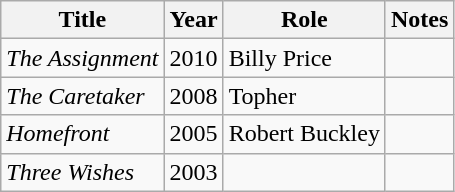<table class="wikitable">
<tr>
<th>Title</th>
<th>Year</th>
<th>Role</th>
<th>Notes</th>
</tr>
<tr>
<td><em>The Assignment</em></td>
<td>2010</td>
<td>Billy Price</td>
</tr>
<tr>
<td><em>The Caretaker</em></td>
<td>2008</td>
<td>Topher</td>
<td></td>
</tr>
<tr>
<td><em>Homefront</em></td>
<td>2005</td>
<td>Robert Buckley</td>
<td></td>
</tr>
<tr>
<td><em>Three Wishes</em></td>
<td>2003</td>
<td></td>
<td></td>
</tr>
</table>
